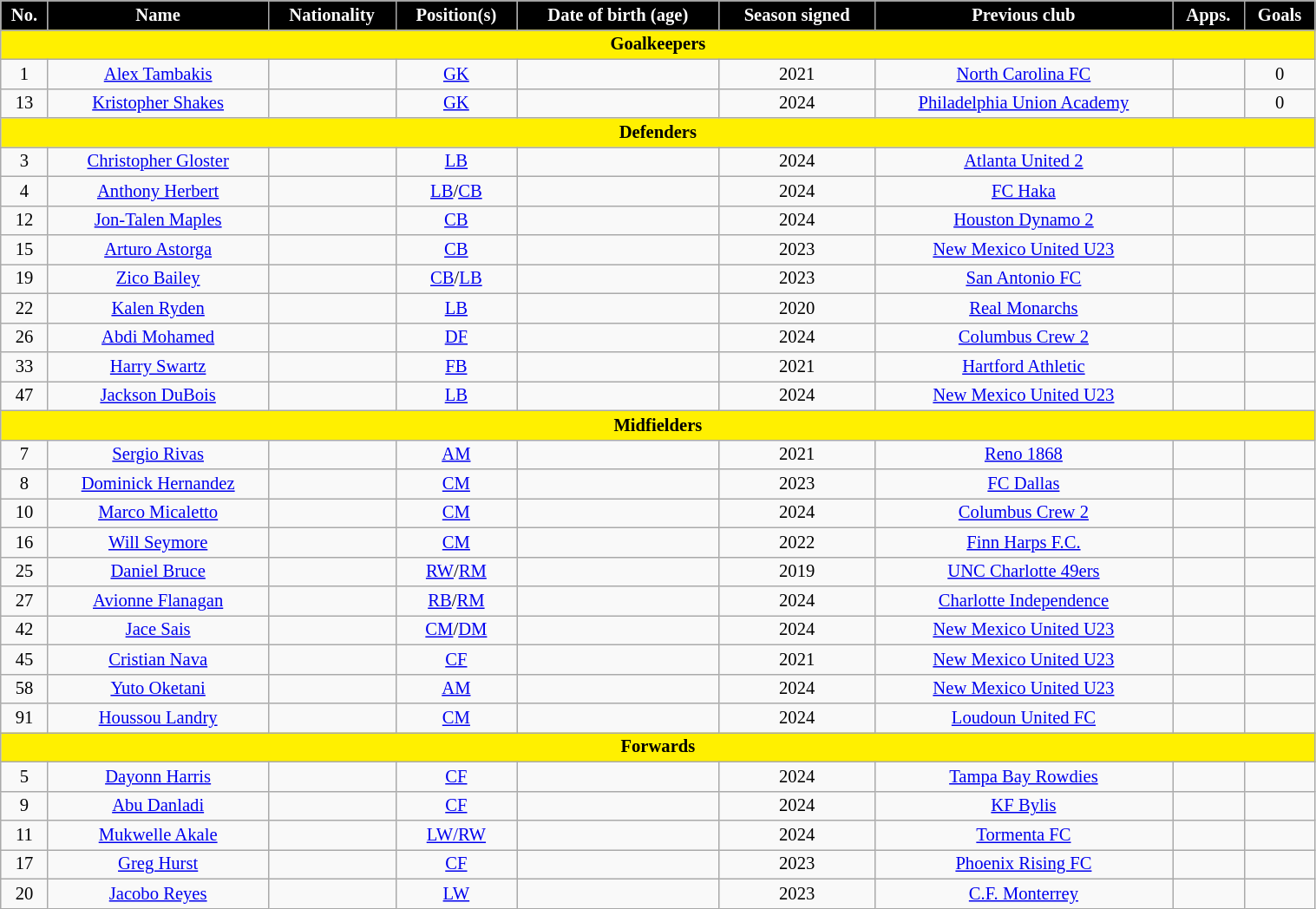<table class="wikitable" style="text-align:center; font-size:86%; width:80%;">
<tr>
<th style="background:#000; color:white; text-align:center;">No.</th>
<th style="background:#000; color:white; text-align:center;">Name</th>
<th style="background:#000; color:white; text-align:center;">Nationality</th>
<th style="background:#000; color:white; text-align:center;">Position(s)</th>
<th style="background:#000; color:white; text-align:center;">Date of birth (age)</th>
<th style="background:#000; color:white; text-align:center;">Season signed</th>
<th style="background:#000; color:white; text-align:center;">Previous club</th>
<th style="background:#000; color:white; text-align:center;">Apps.</th>
<th style="background:#000; color:white; text-align:center;">Goals</th>
</tr>
<tr>
<th colspan="9" style="background:#FFF000; color:black; text-align:center;">Goalkeepers</th>
</tr>
<tr>
<td>1</td>
<td><a href='#'>Alex Tambakis</a></td>
<td></td>
<td><a href='#'>GK</a></td>
<td></td>
<td>2021</td>
<td> <a href='#'>North Carolina FC</a></td>
<td></td>
<td>0</td>
</tr>
<tr>
<td>13</td>
<td><a href='#'>Kristopher Shakes</a></td>
<td></td>
<td><a href='#'>GK</a></td>
<td></td>
<td>2024</td>
<td> <a href='#'>Philadelphia Union Academy</a></td>
<td></td>
<td>0</td>
</tr>
<tr>
<th colspan="9" style="background:#FFF000; color:black; text-align:center;">Defenders</th>
</tr>
<tr>
<td>3</td>
<td><a href='#'>Christopher Gloster</a></td>
<td></td>
<td><a href='#'>LB</a></td>
<td></td>
<td>2024</td>
<td> <a href='#'>Atlanta United 2</a></td>
<td></td>
<td></td>
</tr>
<tr>
<td>4</td>
<td><a href='#'>Anthony Herbert</a></td>
<td></td>
<td><a href='#'>LB</a>/<a href='#'>CB</a></td>
<td></td>
<td>2024</td>
<td> <a href='#'>FC Haka</a></td>
<td></td>
<td></td>
</tr>
<tr>
<td>12</td>
<td><a href='#'>Jon-Talen Maples</a></td>
<td></td>
<td><a href='#'>CB</a></td>
<td></td>
<td>2024</td>
<td> <a href='#'>Houston Dynamo 2</a></td>
<td></td>
<td></td>
</tr>
<tr>
<td>15</td>
<td><a href='#'>Arturo Astorga</a></td>
<td></td>
<td><a href='#'>CB</a></td>
<td></td>
<td>2023</td>
<td> <a href='#'>New Mexico United U23</a></td>
<td></td>
<td></td>
</tr>
<tr>
<td>19</td>
<td><a href='#'>Zico Bailey</a></td>
<td></td>
<td><a href='#'>CB</a>/<a href='#'>LB</a></td>
<td></td>
<td>2023</td>
<td> <a href='#'>San Antonio FC</a></td>
<td></td>
<td></td>
</tr>
<tr>
<td>22</td>
<td><a href='#'>Kalen Ryden</a></td>
<td></td>
<td><a href='#'>LB</a></td>
<td></td>
<td>2020</td>
<td> <a href='#'>Real Monarchs</a></td>
<td></td>
<td></td>
</tr>
<tr>
<td>26</td>
<td><a href='#'>Abdi Mohamed</a></td>
<td></td>
<td><a href='#'>DF</a></td>
<td></td>
<td>2024</td>
<td> <a href='#'>Columbus Crew 2</a></td>
<td></td>
<td></td>
</tr>
<tr>
<td>33</td>
<td><a href='#'>Harry Swartz</a></td>
<td></td>
<td><a href='#'>FB</a></td>
<td></td>
<td>2021</td>
<td> <a href='#'>Hartford Athletic</a></td>
<td></td>
<td></td>
</tr>
<tr>
<td>47</td>
<td><a href='#'>Jackson DuBois</a></td>
<td></td>
<td><a href='#'>LB</a></td>
<td></td>
<td>2024</td>
<td> <a href='#'>New Mexico United U23</a></td>
<td></td>
<td></td>
</tr>
<tr>
<th colspan="9" style="background:#FFF000; color:black; text-align:center;">Midfielders</th>
</tr>
<tr>
<td>7</td>
<td><a href='#'>Sergio Rivas</a></td>
<td></td>
<td><a href='#'>AM</a></td>
<td></td>
<td>2021</td>
<td> <a href='#'>Reno 1868</a></td>
<td></td>
<td></td>
</tr>
<tr>
<td>8</td>
<td><a href='#'>Dominick Hernandez</a></td>
<td></td>
<td><a href='#'>CM</a></td>
<td></td>
<td>2023</td>
<td> <a href='#'>FC Dallas</a></td>
<td></td>
<td></td>
</tr>
<tr>
<td>10</td>
<td><a href='#'>Marco Micaletto</a></td>
<td></td>
<td><a href='#'>CM</a></td>
<td></td>
<td>2024</td>
<td> <a href='#'>Columbus Crew 2</a></td>
<td></td>
<td></td>
</tr>
<tr>
<td>16</td>
<td><a href='#'>Will Seymore</a></td>
<td></td>
<td><a href='#'>CM</a></td>
<td></td>
<td>2022</td>
<td> <a href='#'>Finn Harps F.C.</a></td>
<td></td>
<td></td>
</tr>
<tr>
<td>25</td>
<td><a href='#'>Daniel Bruce</a></td>
<td></td>
<td><a href='#'>RW</a>/<a href='#'>RM</a></td>
<td></td>
<td>2019</td>
<td> <a href='#'>UNC Charlotte 49ers</a></td>
<td></td>
<td></td>
</tr>
<tr>
<td>27</td>
<td><a href='#'>Avionne Flanagan</a></td>
<td></td>
<td><a href='#'>RB</a>/<a href='#'>RM</a></td>
<td></td>
<td>2024</td>
<td> <a href='#'>Charlotte Independence</a></td>
<td></td>
<td></td>
</tr>
<tr>
<td>42</td>
<td><a href='#'>Jace Sais</a></td>
<td></td>
<td><a href='#'>CM</a>/<a href='#'>DM</a></td>
<td></td>
<td>2024</td>
<td> <a href='#'>New Mexico United U23</a></td>
<td></td>
<td></td>
</tr>
<tr>
<td>45</td>
<td><a href='#'>Cristian Nava</a></td>
<td></td>
<td><a href='#'>CF</a></td>
<td></td>
<td>2021</td>
<td> <a href='#'>New Mexico United U23</a></td>
<td></td>
<td></td>
</tr>
<tr>
<td>58</td>
<td><a href='#'>Yuto Oketani</a></td>
<td></td>
<td><a href='#'>AM</a></td>
<td></td>
<td>2024</td>
<td> <a href='#'>New Mexico United U23</a></td>
<td></td>
<td></td>
</tr>
<tr>
<td>91</td>
<td><a href='#'>Houssou Landry</a></td>
<td></td>
<td><a href='#'>CM</a></td>
<td></td>
<td>2024</td>
<td> <a href='#'>Loudoun United FC</a></td>
<td></td>
<td></td>
</tr>
<tr>
<th colspan="9" style="background:#FFF000; color:black; text-align:center;">Forwards</th>
</tr>
<tr>
<td>5</td>
<td><a href='#'>Dayonn Harris</a></td>
<td></td>
<td><a href='#'>CF</a></td>
<td></td>
<td>2024</td>
<td> <a href='#'>Tampa Bay Rowdies</a></td>
<td></td>
<td></td>
</tr>
<tr>
<td>9</td>
<td><a href='#'>Abu Danladi</a></td>
<td></td>
<td><a href='#'>CF</a></td>
<td></td>
<td>2024</td>
<td> <a href='#'>KF Bylis</a></td>
<td></td>
<td></td>
</tr>
<tr>
<td>11</td>
<td><a href='#'>Mukwelle Akale</a></td>
<td></td>
<td><a href='#'>LW/RW</a></td>
<td></td>
<td>2024</td>
<td> <a href='#'>Tormenta FC</a></td>
<td></td>
<td></td>
</tr>
<tr>
<td>17</td>
<td><a href='#'>Greg Hurst</a></td>
<td></td>
<td><a href='#'>CF</a></td>
<td></td>
<td>2023</td>
<td> <a href='#'>Phoenix Rising FC</a></td>
<td></td>
<td></td>
</tr>
<tr>
<td>20</td>
<td><a href='#'>Jacobo Reyes</a></td>
<td></td>
<td><a href='#'>LW</a></td>
<td></td>
<td>2023</td>
<td> <a href='#'>C.F. Monterrey</a></td>
<td></td>
<td></td>
</tr>
</table>
